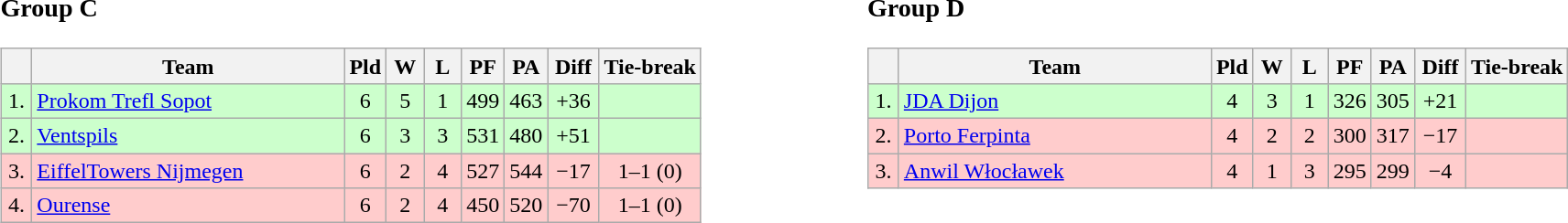<table>
<tr>
<td style="vertical-align:top; width:33%;"><br><h3>Group C</h3><table class="wikitable" style="text-align:center">
<tr>
<th width=15></th>
<th width=220>Team</th>
<th width=20>Pld</th>
<th width=20>W</th>
<th width=20>L</th>
<th width=20>PF</th>
<th width=20>PA</th>
<th width=30>Diff</th>
<th>Tie-break</th>
</tr>
<tr style="background: #ccffcc;">
<td>1.</td>
<td align=left> <a href='#'>Prokom Trefl Sopot</a></td>
<td>6</td>
<td>5</td>
<td>1</td>
<td>499</td>
<td>463</td>
<td>+36</td>
<td></td>
</tr>
<tr style="background:#ccffcc;">
<td>2.</td>
<td align=left> <a href='#'>Ventspils</a></td>
<td>6</td>
<td>3</td>
<td>3</td>
<td>531</td>
<td>480</td>
<td>+51</td>
<td></td>
</tr>
<tr style="background:#ffcccc;">
<td>3.</td>
<td align=left> <a href='#'>EiffelTowers Nijmegen</a></td>
<td>6</td>
<td>2</td>
<td>4</td>
<td>527</td>
<td>544</td>
<td>−17</td>
<td>1–1 (0)</td>
</tr>
<tr style="background:#ffcccc;">
<td>4.</td>
<td align=left> <a href='#'>Ourense</a></td>
<td>6</td>
<td>2</td>
<td>4</td>
<td>450</td>
<td>520</td>
<td>−70</td>
<td>1–1 (0)</td>
</tr>
</table>
</td>
<td style="vertical-align:top; width:33%;"><br><h3>Group D</h3><table class="wikitable" style="text-align:center">
<tr>
<th width=15></th>
<th width=220>Team</th>
<th width=20>Pld</th>
<th width=20>W</th>
<th width=20>L</th>
<th width=20>PF</th>
<th width=20>PA</th>
<th width=30>Diff</th>
<th>Tie-break</th>
</tr>
<tr style="background: #ccffcc;">
<td>1.</td>
<td align=left> <a href='#'>JDA Dijon</a></td>
<td>4</td>
<td>3</td>
<td>1</td>
<td>326</td>
<td>305</td>
<td>+21</td>
<td></td>
</tr>
<tr style="background:#ffcccc;">
<td>2.</td>
<td align=left> <a href='#'>Porto Ferpinta</a></td>
<td>4</td>
<td>2</td>
<td>2</td>
<td>300</td>
<td>317</td>
<td>−17</td>
<td></td>
</tr>
<tr style="background:#ffcccc;">
<td>3.</td>
<td align=left> <a href='#'>Anwil Włocławek</a></td>
<td>4</td>
<td>1</td>
<td>3</td>
<td>295</td>
<td>299</td>
<td>−4</td>
<td></td>
</tr>
</table>
</td>
</tr>
</table>
